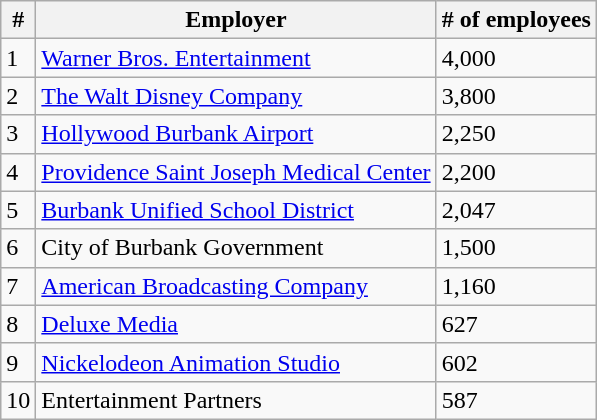<table class="wikitable sortable">
<tr>
<th>#</th>
<th>Employer</th>
<th># of employees</th>
</tr>
<tr>
<td>1</td>
<td><a href='#'>Warner Bros. Entertainment</a></td>
<td>4,000</td>
</tr>
<tr>
<td>2</td>
<td><a href='#'>The Walt Disney Company</a></td>
<td>3,800</td>
</tr>
<tr>
<td>3</td>
<td><a href='#'>Hollywood Burbank Airport</a></td>
<td>2,250</td>
</tr>
<tr>
<td>4</td>
<td><a href='#'>Providence Saint Joseph Medical Center</a></td>
<td>2,200</td>
</tr>
<tr>
<td>5</td>
<td><a href='#'>Burbank Unified School District</a></td>
<td>2,047</td>
</tr>
<tr>
<td>6</td>
<td>City of Burbank Government</td>
<td>1,500</td>
</tr>
<tr>
<td>7</td>
<td><a href='#'>American Broadcasting Company</a></td>
<td>1,160</td>
</tr>
<tr>
<td>8</td>
<td><a href='#'>Deluxe Media</a></td>
<td>627</td>
</tr>
<tr>
<td>9</td>
<td><a href='#'>Nickelodeon Animation Studio</a></td>
<td>602</td>
</tr>
<tr>
<td>10</td>
<td>Entertainment Partners</td>
<td>587</td>
</tr>
</table>
